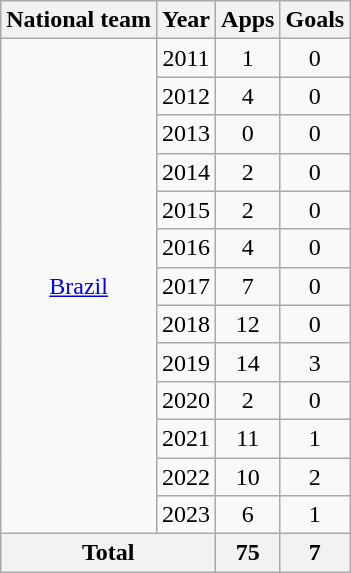<table class="wikitable" style="text-align: center;">
<tr>
<th>National team</th>
<th>Year</th>
<th>Apps</th>
<th>Goals</th>
</tr>
<tr>
<td rowspan="13"><a href='#'>Brazil</a></td>
<td>2011</td>
<td>1</td>
<td>0</td>
</tr>
<tr>
<td>2012</td>
<td>4</td>
<td>0</td>
</tr>
<tr>
<td>2013</td>
<td>0</td>
<td>0</td>
</tr>
<tr>
<td>2014</td>
<td>2</td>
<td>0</td>
</tr>
<tr>
<td>2015</td>
<td>2</td>
<td>0</td>
</tr>
<tr>
<td>2016</td>
<td>4</td>
<td>0</td>
</tr>
<tr>
<td>2017</td>
<td>7</td>
<td>0</td>
</tr>
<tr>
<td>2018</td>
<td>12</td>
<td>0</td>
</tr>
<tr>
<td>2019</td>
<td>14</td>
<td>3</td>
</tr>
<tr>
<td>2020</td>
<td>2</td>
<td>0</td>
</tr>
<tr>
<td>2021</td>
<td>11</td>
<td>1</td>
</tr>
<tr>
<td>2022</td>
<td>10</td>
<td>2</td>
</tr>
<tr>
<td>2023</td>
<td>6</td>
<td>1</td>
</tr>
<tr>
<th colspan="2">Total</th>
<th>75</th>
<th>7</th>
</tr>
</table>
